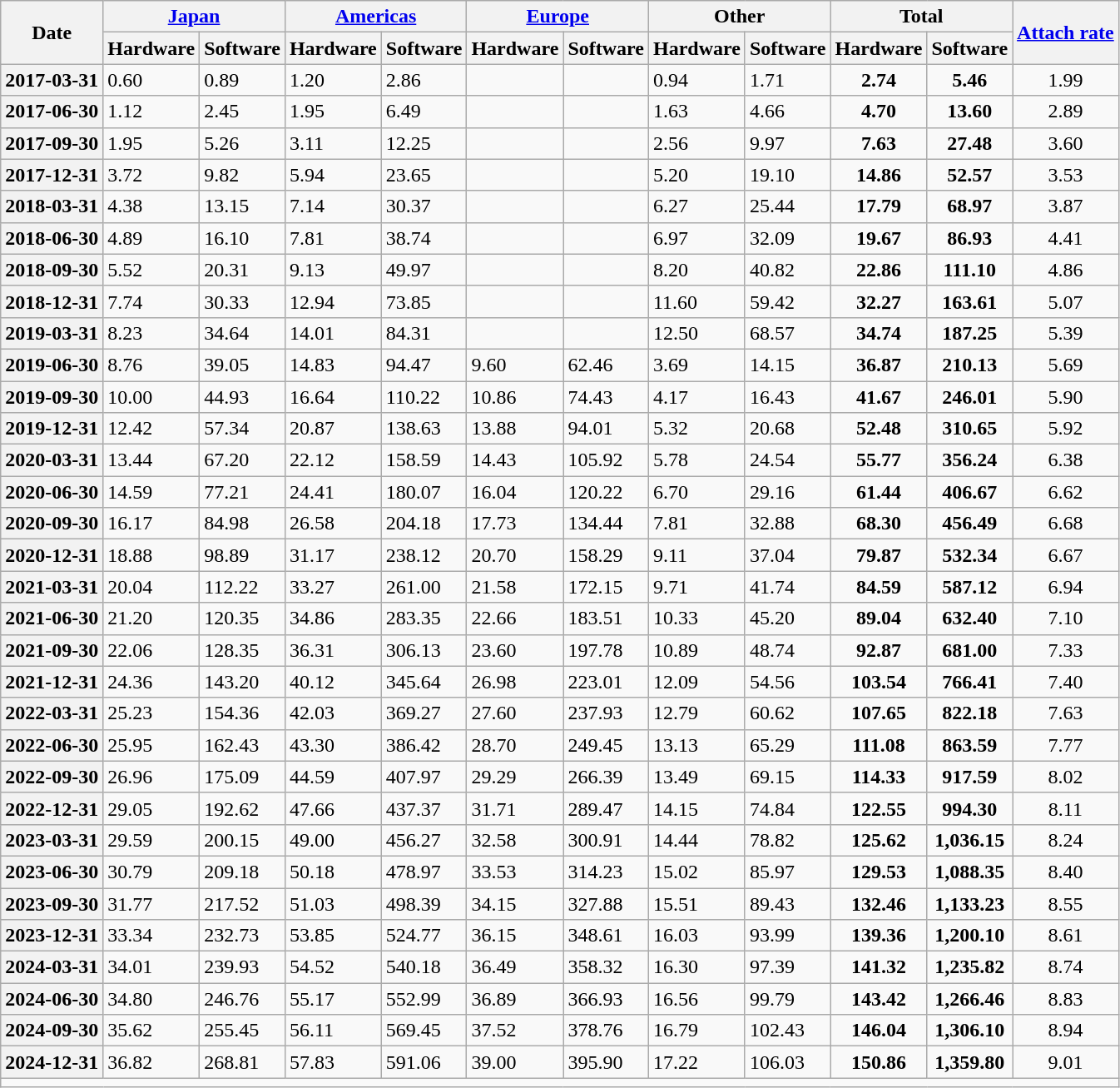<table class="wikitable mw-collapsible mw-collapsed floatright">
<tr>
<th rowspan="2" scope="col">Date</th>
<th colspan="2" scope="colgroup"><a href='#'>Japan</a></th>
<th colspan="2" scope="colgroup"><a href='#'>Americas</a></th>
<th colspan="2" scope="colgroup"><a href='#'>Europe</a></th>
<th colspan="2" scope="colgroup">Other</th>
<th colspan="2" scope="colgroup">Total</th>
<th rowspan="2" scope="col"><a href='#'>Attach rate</a></th>
</tr>
<tr>
<th scope="col">Hardware</th>
<th scope="col">Software</th>
<th scope="col">Hardware</th>
<th scope="col">Software</th>
<th scope="col">Hardware</th>
<th scope="col">Software</th>
<th scope="col">Hardware</th>
<th scope="col">Software</th>
<th scope="col">Hardware</th>
<th scope="col">Software</th>
</tr>
<tr>
<th scope="row">2017-03-31</th>
<td>0.60</td>
<td>0.89</td>
<td>1.20</td>
<td>2.86</td>
<td></td>
<td></td>
<td>0.94</td>
<td>1.71</td>
<td style="text-align: center;"><strong>2.74</strong></td>
<td style="text-align: center;"><strong>5.46</strong></td>
<td style="text-align: center;"> 1.99</td>
</tr>
<tr>
<th scope="row">2017-06-30</th>
<td>1.12</td>
<td>2.45</td>
<td>1.95</td>
<td>6.49</td>
<td></td>
<td></td>
<td>1.63</td>
<td>4.66</td>
<td style="text-align: center;"><strong>4.70</strong></td>
<td style="text-align: center;"><strong>13.60</strong></td>
<td style="text-align: center;"> 2.89</td>
</tr>
<tr>
<th scope="row">2017-09-30</th>
<td>1.95</td>
<td>5.26</td>
<td>3.11</td>
<td>12.25</td>
<td></td>
<td></td>
<td>2.56</td>
<td>9.97</td>
<td style="text-align: center;"><strong>7.63</strong></td>
<td style="text-align: center;"><strong>27.48</strong></td>
<td style="text-align: center;"> 3.60</td>
</tr>
<tr>
<th scope="row">2017-12-31</th>
<td>3.72</td>
<td>9.82</td>
<td>5.94</td>
<td>23.65</td>
<td></td>
<td></td>
<td>5.20</td>
<td>19.10</td>
<td style="text-align: center;"><strong>14.86</strong></td>
<td style="text-align: center;"><strong>52.57</strong></td>
<td style="text-align: center;"> 3.53</td>
</tr>
<tr>
<th scope="row">2018-03-31</th>
<td>4.38</td>
<td>13.15</td>
<td>7.14</td>
<td>30.37</td>
<td></td>
<td></td>
<td>6.27</td>
<td>25.44</td>
<td style="text-align: center;"><strong>17.79</strong></td>
<td style="text-align: center;"><strong>68.97</strong></td>
<td style="text-align: center;"> 3.87</td>
</tr>
<tr>
<th scope="row">2018-06-30</th>
<td>4.89</td>
<td>16.10</td>
<td>7.81</td>
<td>38.74</td>
<td></td>
<td></td>
<td>6.97</td>
<td>32.09</td>
<td style="text-align: center;"><strong>19.67</strong></td>
<td style="text-align: center;"><strong>86.93</strong></td>
<td style="text-align: center;"> 4.41</td>
</tr>
<tr>
<th scope="row">2018-09-30</th>
<td>5.52</td>
<td>20.31</td>
<td>9.13</td>
<td>49.97</td>
<td></td>
<td></td>
<td>8.20</td>
<td>40.82</td>
<td style="text-align: center;"><strong>22.86</strong></td>
<td style="text-align: center;"><strong>111.10</strong></td>
<td style="text-align: center;"> 4.86</td>
</tr>
<tr>
<th scope="row">2018-12-31</th>
<td>7.74</td>
<td>30.33</td>
<td>12.94</td>
<td>73.85</td>
<td></td>
<td></td>
<td>11.60</td>
<td>59.42</td>
<td style="text-align: center;"><strong>32.27</strong></td>
<td style="text-align: center;"><strong>163.61</strong></td>
<td style="text-align: center;"> 5.07</td>
</tr>
<tr>
<th scope="row">2019-03-31</th>
<td>8.23</td>
<td>34.64</td>
<td>14.01</td>
<td>84.31</td>
<td></td>
<td></td>
<td>12.50</td>
<td>68.57</td>
<td style="text-align: center;"><strong>34.74</strong></td>
<td style="text-align: center;"><strong>187.25</strong></td>
<td style="text-align: center;"> 5.39</td>
</tr>
<tr>
<th scope="row">2019-06-30</th>
<td>8.76</td>
<td>39.05</td>
<td>14.83</td>
<td>94.47</td>
<td>9.60</td>
<td>62.46</td>
<td>3.69</td>
<td>14.15</td>
<td style="text-align: center;"><strong>36.87</strong></td>
<td style="text-align: center;"><strong>210.13</strong></td>
<td style="text-align: center;"> 5.69</td>
</tr>
<tr>
<th scope="row">2019-09-30</th>
<td>10.00</td>
<td>44.93</td>
<td>16.64</td>
<td>110.22</td>
<td>10.86</td>
<td>74.43</td>
<td>4.17</td>
<td>16.43</td>
<td style="text-align: center;"><strong>41.67</strong></td>
<td style="text-align: center;"><strong>246.01</strong></td>
<td style="text-align: center;"> 5.90</td>
</tr>
<tr>
<th scope="row">2019-12-31</th>
<td>12.42</td>
<td>57.34</td>
<td>20.87</td>
<td>138.63</td>
<td>13.88</td>
<td>94.01</td>
<td>5.32</td>
<td>20.68</td>
<td style="text-align: center;"><strong>52.48</strong></td>
<td style="text-align: center;"><strong>310.65</strong></td>
<td style="text-align: center;"> 5.92</td>
</tr>
<tr>
<th scope="row">2020-03-31</th>
<td>13.44</td>
<td>67.20</td>
<td>22.12</td>
<td>158.59</td>
<td>14.43</td>
<td>105.92</td>
<td>5.78</td>
<td>24.54</td>
<td style="text-align: center;"><strong>55.77</strong></td>
<td style="text-align: center;"><strong>356.24</strong></td>
<td style="text-align: center;"> 6.38</td>
</tr>
<tr>
<th scope="row">2020-06-30</th>
<td>14.59</td>
<td>77.21</td>
<td>24.41</td>
<td>180.07</td>
<td>16.04</td>
<td>120.22</td>
<td>6.70</td>
<td>29.16</td>
<td style="text-align: center;"><strong>61.44</strong></td>
<td style="text-align: center;"><strong>406.67</strong></td>
<td style="text-align: center;"> 6.62</td>
</tr>
<tr>
<th scope="row">2020-09-30</th>
<td>16.17</td>
<td>84.98</td>
<td>26.58</td>
<td>204.18</td>
<td>17.73</td>
<td>134.44</td>
<td>7.81</td>
<td>32.88</td>
<td style="text-align: center;"><strong>68.30</strong></td>
<td style="text-align: center;"><strong>456.49</strong></td>
<td style="text-align: center;"> 6.68</td>
</tr>
<tr>
<th scope="row" class="nowrap">2020-12-31</th>
<td>18.88</td>
<td>98.89</td>
<td>31.17</td>
<td>238.12</td>
<td>20.70</td>
<td>158.29</td>
<td>9.11</td>
<td>37.04</td>
<td style="text-align: center;"><strong>79.87</strong></td>
<td style="text-align: center;"><strong>532.34</strong></td>
<td style="text-align: center;"> 6.67</td>
</tr>
<tr>
<th scope="row" class="nowrap">2021-03-31</th>
<td>20.04</td>
<td>112.22</td>
<td>33.27</td>
<td>261.00</td>
<td>21.58</td>
<td>172.15</td>
<td>9.71</td>
<td>41.74</td>
<td style="text-align: center;"><strong>84.59</strong></td>
<td style="text-align: center;"><strong>587.12</strong></td>
<td style="text-align: center;"> 6.94</td>
</tr>
<tr>
<th scope="row" class="nowrap">2021-06-30</th>
<td>21.20</td>
<td>120.35</td>
<td>34.86</td>
<td>283.35</td>
<td>22.66</td>
<td>183.51</td>
<td>10.33</td>
<td>45.20</td>
<td style="text-align: center;"><strong>89.04</strong></td>
<td style="text-align: center;"><strong>632.40</strong></td>
<td style="text-align: center;"> 7.10</td>
</tr>
<tr>
<th scope="row" class="nowrap">2021-09-30</th>
<td>22.06</td>
<td>128.35</td>
<td>36.31</td>
<td>306.13</td>
<td>23.60</td>
<td>197.78</td>
<td>10.89</td>
<td>48.74</td>
<td style="text-align: center;"><strong>92.87</strong></td>
<td style="text-align: center;"><strong>681.00</strong></td>
<td style="text-align: center;"> 7.33</td>
</tr>
<tr>
<th scope="row" class="nowrap">2021-12-31</th>
<td>24.36</td>
<td>143.20</td>
<td>40.12</td>
<td>345.64</td>
<td>26.98</td>
<td>223.01</td>
<td>12.09</td>
<td>54.56</td>
<td style="text-align: center;"><strong>103.54</strong></td>
<td style="text-align: center;"><strong>766.41</strong></td>
<td style="text-align: center;"> 7.40</td>
</tr>
<tr>
<th scope="row" class="nowrap">2022-03-31</th>
<td>25.23</td>
<td>154.36</td>
<td>42.03</td>
<td>369.27</td>
<td>27.60</td>
<td>237.93</td>
<td>12.79</td>
<td>60.62</td>
<td style="text-align: center;"><strong>107.65</strong></td>
<td style="text-align: center;"><strong>822.18</strong></td>
<td style="text-align: center;"> 7.63</td>
</tr>
<tr>
<th scope="row" class="nowrap">2022-06-30</th>
<td>25.95</td>
<td>162.43</td>
<td>43.30</td>
<td>386.42</td>
<td>28.70</td>
<td>249.45</td>
<td>13.13</td>
<td>65.29</td>
<td style="text-align: center;"><strong>111.08</strong></td>
<td style="text-align: center;"><strong>863.59</strong></td>
<td style="text-align: center;"> 7.77</td>
</tr>
<tr>
<th scope="row" class="nowrap">2022-09-30</th>
<td>26.96</td>
<td>175.09</td>
<td>44.59</td>
<td>407.97</td>
<td>29.29</td>
<td>266.39</td>
<td>13.49</td>
<td>69.15</td>
<td style="text-align: center;"><strong>114.33</strong></td>
<td style="text-align: center;"><strong>917.59</strong></td>
<td style="text-align: center;"> 8.02</td>
</tr>
<tr>
<th scope="row" class="nowrap">2022-12-31</th>
<td>29.05</td>
<td>192.62</td>
<td>47.66</td>
<td>437.37</td>
<td>31.71</td>
<td>289.47</td>
<td>14.15</td>
<td>74.84</td>
<td style="text-align: center;"><strong>122.55</strong></td>
<td style="text-align: center;"><strong>994.30</strong></td>
<td style="text-align: center;"> 8.11</td>
</tr>
<tr>
<th scope="row" class="nowrap">2023-03-31</th>
<td>29.59</td>
<td>200.15</td>
<td>49.00</td>
<td>456.27</td>
<td>32.58</td>
<td>300.91</td>
<td>14.44</td>
<td>78.82</td>
<td style="text-align: center;"><strong>125.62</strong></td>
<td style="text-align: center;"><strong>1,036.15</strong></td>
<td style="text-align: center;"> 8.24</td>
</tr>
<tr>
<th scope="row" class="nowrap">2023-06-30</th>
<td>30.79</td>
<td>209.18</td>
<td>50.18</td>
<td>478.97</td>
<td>33.53</td>
<td>314.23</td>
<td>15.02</td>
<td>85.97</td>
<td style="text-align: center;"><strong>129.53</strong></td>
<td style="text-align: center;"><strong>1,088.35</strong></td>
<td style="text-align: center;"> 8.40</td>
</tr>
<tr>
<th scope="row" class="nowrap">2023-09-30</th>
<td>31.77</td>
<td>217.52</td>
<td>51.03</td>
<td>498.39</td>
<td>34.15</td>
<td>327.88</td>
<td>15.51</td>
<td>89.43</td>
<td style="text-align: center;"><strong>132.46</strong></td>
<td style="text-align: center;"><strong>1,133.23</strong></td>
<td style="text-align: center;"> 8.55</td>
</tr>
<tr>
<th scope="row" class="nowrap">2023-12-31</th>
<td>33.34</td>
<td>232.73</td>
<td>53.85</td>
<td>524.77</td>
<td>36.15</td>
<td>348.61</td>
<td>16.03</td>
<td>93.99</td>
<td style="text-align: center;"><strong>139.36</strong></td>
<td style="text-align: center;"><strong>1,200.10</strong></td>
<td style="text-align: center;"> 8.61</td>
</tr>
<tr>
<th scope="row" class="nowrap">2024-03-31</th>
<td>34.01</td>
<td>239.93</td>
<td>54.52</td>
<td>540.18</td>
<td>36.49</td>
<td>358.32</td>
<td>16.30</td>
<td>97.39</td>
<td style="text-align: center;"><strong>141.32</strong></td>
<td style="text-align: center;"><strong>1,235.82</strong></td>
<td style="text-align: center;"> 8.74</td>
</tr>
<tr>
<th scope="row" class="nowrap">2024-06-30</th>
<td>34.80</td>
<td>246.76</td>
<td>55.17</td>
<td>552.99</td>
<td>36.89</td>
<td>366.93</td>
<td>16.56</td>
<td>99.79</td>
<td style="text-align: center;"><strong>143.42</strong></td>
<td style="text-align: center;"><strong>1,266.46</strong></td>
<td style="text-align: center;"> 8.83</td>
</tr>
<tr>
<th scope="row" class="nowrap">2024-09-30</th>
<td>35.62</td>
<td>255.45</td>
<td>56.11</td>
<td>569.45</td>
<td>37.52</td>
<td>378.76</td>
<td>16.79</td>
<td>102.43</td>
<td style="text-align: center;"><strong>146.04</strong></td>
<td style="text-align: center;"><strong>1,306.10</strong></td>
<td style="text-align: center;"> 8.94</td>
</tr>
<tr>
<th>2024-12-31</th>
<td>36.82</td>
<td>268.81</td>
<td>57.83</td>
<td>591.06</td>
<td>39.00</td>
<td>395.90</td>
<td>17.22</td>
<td>106.03</td>
<td style="text-align: center;"><strong>150.86</strong></td>
<td style="text-align: center;"><strong>1,359.80</strong></td>
<td style="text-align: center;"> 9.01</td>
</tr>
<tr>
<td colspan="12"></td>
</tr>
</table>
